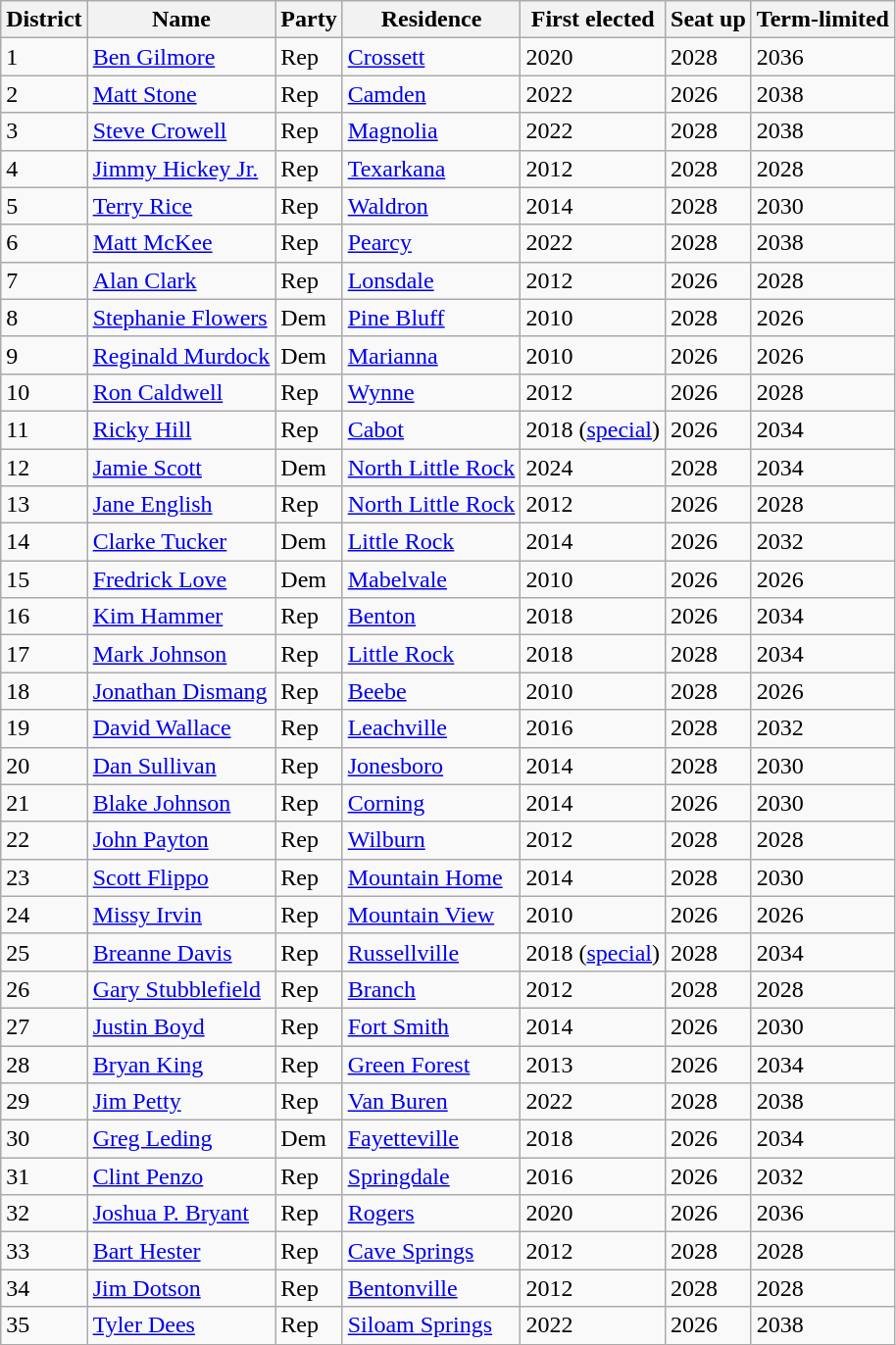<table class="wikitable sortable">
<tr>
<th>District</th>
<th>Name</th>
<th>Party</th>
<th>Residence</th>
<th>First elected</th>
<th>Seat up</th>
<th>Term-limited</th>
</tr>
<tr>
<td>1</td>
<td><a href='#'>Ben Gilmore</a></td>
<td>Rep</td>
<td><a href='#'>Crossett</a></td>
<td>2020</td>
<td>2028</td>
<td>2036</td>
</tr>
<tr>
<td>2</td>
<td><a href='#'>Matt Stone</a></td>
<td>Rep</td>
<td><a href='#'>Camden</a></td>
<td>2022</td>
<td>2026</td>
<td>2038</td>
</tr>
<tr>
<td>3</td>
<td><a href='#'>Steve Crowell</a></td>
<td>Rep</td>
<td><a href='#'>Magnolia</a></td>
<td>2022</td>
<td>2028</td>
<td>2038</td>
</tr>
<tr>
<td>4</td>
<td><a href='#'>Jimmy Hickey Jr.</a></td>
<td>Rep</td>
<td><a href='#'>Texarkana</a></td>
<td>2012</td>
<td>2028</td>
<td>2028</td>
</tr>
<tr>
<td>5</td>
<td><a href='#'>Terry Rice</a></td>
<td>Rep</td>
<td><a href='#'>Waldron</a></td>
<td>2014</td>
<td>2028</td>
<td>2030</td>
</tr>
<tr>
<td>6</td>
<td><a href='#'>Matt McKee</a></td>
<td>Rep</td>
<td><a href='#'>Pearcy</a></td>
<td>2022</td>
<td>2028</td>
<td>2038</td>
</tr>
<tr>
<td>7</td>
<td><a href='#'>Alan Clark</a></td>
<td>Rep</td>
<td><a href='#'>Lonsdale</a></td>
<td>2012</td>
<td>2026</td>
<td>2028</td>
</tr>
<tr>
<td>8</td>
<td><a href='#'>Stephanie Flowers</a></td>
<td>Dem</td>
<td><a href='#'>Pine Bluff</a></td>
<td>2010</td>
<td>2028</td>
<td>2026</td>
</tr>
<tr>
<td>9</td>
<td><a href='#'>Reginald Murdock</a></td>
<td>Dem</td>
<td><a href='#'>Marianna</a></td>
<td>2010</td>
<td>2026</td>
<td>2026</td>
</tr>
<tr>
<td>10</td>
<td><a href='#'>Ron Caldwell</a></td>
<td>Rep</td>
<td><a href='#'>Wynne</a></td>
<td>2012</td>
<td>2026</td>
<td>2028</td>
</tr>
<tr>
<td>11</td>
<td><a href='#'>Ricky Hill</a></td>
<td>Rep</td>
<td><a href='#'>Cabot</a></td>
<td>2018 (<a href='#'>special</a>)</td>
<td>2026</td>
<td>2034</td>
</tr>
<tr>
<td>12</td>
<td><a href='#'>Jamie Scott</a></td>
<td>Dem</td>
<td><a href='#'>North Little Rock</a></td>
<td>2024</td>
<td>2028</td>
<td>2034</td>
</tr>
<tr>
<td>13</td>
<td><a href='#'>Jane English</a></td>
<td>Rep</td>
<td><a href='#'>North Little Rock</a></td>
<td>2012</td>
<td>2026</td>
<td>2028</td>
</tr>
<tr>
<td>14</td>
<td><a href='#'>Clarke Tucker</a></td>
<td>Dem</td>
<td><a href='#'>Little Rock</a></td>
<td>2014</td>
<td>2026</td>
<td>2032</td>
</tr>
<tr>
<td>15</td>
<td><a href='#'>Fredrick Love</a></td>
<td>Dem</td>
<td><a href='#'>Mabelvale</a></td>
<td>2010</td>
<td>2026</td>
<td>2026</td>
</tr>
<tr>
<td>16</td>
<td><a href='#'>Kim Hammer</a></td>
<td>Rep</td>
<td><a href='#'>Benton</a></td>
<td>2018</td>
<td>2026</td>
<td>2034</td>
</tr>
<tr>
<td>17</td>
<td><a href='#'>Mark Johnson</a></td>
<td>Rep</td>
<td><a href='#'>Little Rock</a></td>
<td>2018</td>
<td>2028</td>
<td>2034</td>
</tr>
<tr>
<td>18</td>
<td><a href='#'>Jonathan Dismang</a></td>
<td>Rep</td>
<td><a href='#'>Beebe</a></td>
<td>2010</td>
<td>2028</td>
<td>2026</td>
</tr>
<tr>
<td>19</td>
<td><a href='#'>David Wallace</a></td>
<td>Rep</td>
<td><a href='#'>Leachville</a></td>
<td>2016</td>
<td>2028</td>
<td>2032</td>
</tr>
<tr>
<td>20</td>
<td><a href='#'>Dan Sullivan</a></td>
<td>Rep</td>
<td><a href='#'>Jonesboro</a></td>
<td>2014</td>
<td>2028</td>
<td>2030</td>
</tr>
<tr>
<td>21</td>
<td><a href='#'>Blake Johnson</a></td>
<td>Rep</td>
<td><a href='#'>Corning</a></td>
<td>2014</td>
<td>2026</td>
<td>2030</td>
</tr>
<tr>
<td>22</td>
<td><a href='#'>John Payton</a></td>
<td>Rep</td>
<td><a href='#'>Wilburn</a></td>
<td>2012</td>
<td>2028</td>
<td>2028</td>
</tr>
<tr>
<td>23</td>
<td><a href='#'>Scott Flippo</a></td>
<td>Rep</td>
<td><a href='#'>Mountain Home</a></td>
<td>2014</td>
<td>2028</td>
<td>2030</td>
</tr>
<tr>
<td>24</td>
<td><a href='#'>Missy Irvin</a></td>
<td>Rep</td>
<td><a href='#'>Mountain View</a></td>
<td>2010</td>
<td>2026</td>
<td>2026</td>
</tr>
<tr>
<td>25</td>
<td><a href='#'>Breanne Davis</a></td>
<td>Rep</td>
<td><a href='#'>Russellville</a></td>
<td>2018 (<a href='#'>special</a>)</td>
<td>2028</td>
<td>2034</td>
</tr>
<tr>
<td>26</td>
<td><a href='#'>Gary Stubblefield</a></td>
<td>Rep</td>
<td><a href='#'>Branch</a></td>
<td>2012</td>
<td>2028</td>
<td>2028</td>
</tr>
<tr>
<td>27</td>
<td><a href='#'>Justin Boyd</a></td>
<td>Rep</td>
<td><a href='#'>Fort Smith</a></td>
<td>2014</td>
<td>2026</td>
<td>2030</td>
</tr>
<tr>
<td>28</td>
<td><a href='#'>Bryan King</a></td>
<td>Rep</td>
<td><a href='#'>Green Forest</a></td>
<td>2013</td>
<td>2026</td>
<td>2034</td>
</tr>
<tr>
<td>29</td>
<td><a href='#'>Jim Petty</a></td>
<td>Rep</td>
<td><a href='#'>Van Buren</a></td>
<td>2022</td>
<td>2028</td>
<td>2038</td>
</tr>
<tr>
<td>30</td>
<td><a href='#'>Greg Leding</a></td>
<td>Dem</td>
<td><a href='#'>Fayetteville</a></td>
<td>2018</td>
<td>2026</td>
<td>2034</td>
</tr>
<tr>
<td>31</td>
<td><a href='#'>Clint Penzo</a></td>
<td>Rep</td>
<td><a href='#'>Springdale</a></td>
<td>2016</td>
<td>2026</td>
<td>2032</td>
</tr>
<tr>
<td>32</td>
<td><a href='#'>Joshua P. Bryant</a></td>
<td>Rep</td>
<td><a href='#'>Rogers</a></td>
<td>2020</td>
<td>2026</td>
<td>2036</td>
</tr>
<tr>
<td>33</td>
<td><a href='#'>Bart Hester</a></td>
<td>Rep</td>
<td><a href='#'>Cave Springs</a></td>
<td>2012</td>
<td>2028</td>
<td>2028</td>
</tr>
<tr>
<td>34</td>
<td><a href='#'>Jim Dotson</a></td>
<td>Rep</td>
<td><a href='#'>Bentonville</a></td>
<td>2012</td>
<td>2028</td>
<td>2028</td>
</tr>
<tr>
<td>35</td>
<td><a href='#'>Tyler Dees</a></td>
<td>Rep</td>
<td><a href='#'>Siloam Springs</a></td>
<td>2022</td>
<td>2026</td>
<td>2038</td>
</tr>
</table>
